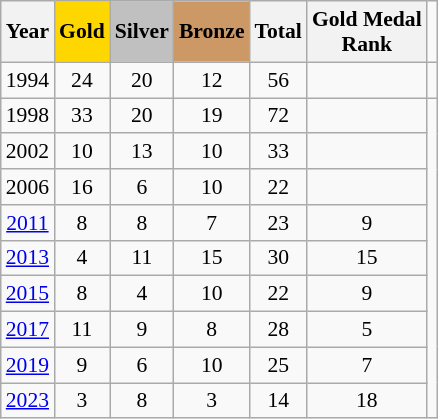<table class="wikitable sortable" style="text-align:center; font-size:90%;">
<tr>
<th scope=col>Year</th>
<th scope=col style=background-color:gold>Gold</th>
<th scope=col style=background-color:silver>Silver</th>
<th scope=col style=background-color:#CC9966>Bronze</th>
<th scope-col>Total</th>
<th scope-col>Gold Medal <br> Rank</th>
</tr>
<tr>
<td>1994</td>
<td>24</td>
<td>20</td>
<td>12</td>
<td>56</td>
<td></td>
<td></td>
</tr>
<tr>
<td>1998</td>
<td>33</td>
<td>20</td>
<td>19</td>
<td>72</td>
<td></td>
</tr>
<tr>
<td>2002</td>
<td>10</td>
<td>13</td>
<td>10</td>
<td>33</td>
<td></td>
</tr>
<tr>
<td>2006</td>
<td>16</td>
<td>6</td>
<td>10</td>
<td>22</td>
<td></td>
</tr>
<tr>
<td><a href='#'>2011</a></td>
<td>8</td>
<td>8</td>
<td>7</td>
<td>23</td>
<td>9</td>
</tr>
<tr>
<td><a href='#'>2013</a></td>
<td>4</td>
<td>11</td>
<td>15</td>
<td>30</td>
<td>15</td>
</tr>
<tr>
<td><a href='#'>2015</a></td>
<td>8</td>
<td>4</td>
<td>10</td>
<td>22</td>
<td>9</td>
</tr>
<tr>
<td><a href='#'>2017</a></td>
<td>11</td>
<td>9</td>
<td>8</td>
<td>28</td>
<td>5</td>
</tr>
<tr>
<td><a href='#'>2019</a></td>
<td>9</td>
<td>6</td>
<td>10</td>
<td>25</td>
<td>7</td>
</tr>
<tr>
<td><a href='#'>2023</a></td>
<td>3</td>
<td>8</td>
<td>3</td>
<td>14</td>
<td>18</td>
</tr>
</table>
